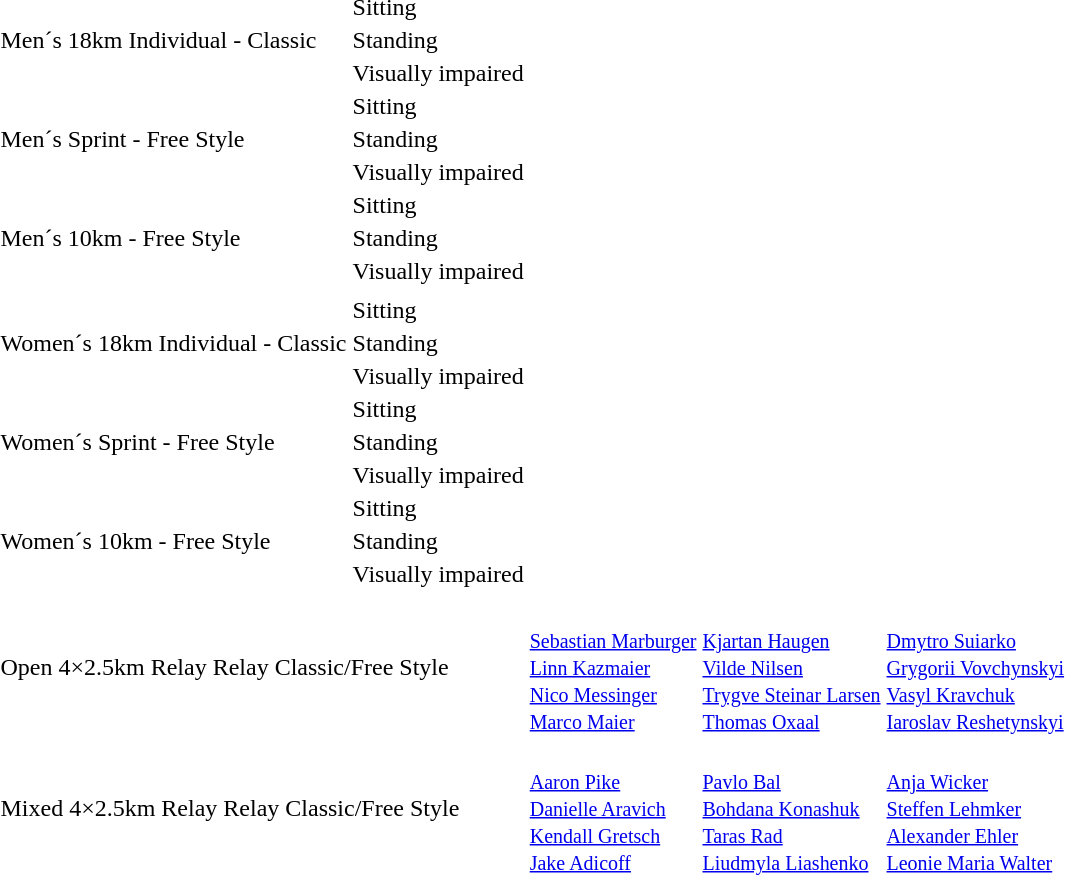<table>
<tr>
<td rowspan=3>Men´s 18km Individual - Classic</td>
<td>Sitting</td>
<td></td>
<td></td>
<td></td>
</tr>
<tr>
<td>Standing</td>
<td></td>
<td></td>
<td></td>
</tr>
<tr>
<td>Visually impaired</td>
<td></td>
<td></td>
<td></td>
</tr>
<tr>
<td rowspan=3>Men´s Sprint - Free Style</td>
<td>Sitting</td>
<td></td>
<td></td>
<td></td>
</tr>
<tr>
<td>Standing</td>
<td></td>
<td></td>
<td></td>
</tr>
<tr>
<td>Visually impaired</td>
<td></td>
<td></td>
<td></td>
</tr>
<tr>
<td rowspan=3>Men´s 10km - Free Style</td>
<td>Sitting</td>
<td></td>
<td></td>
<td></td>
</tr>
<tr>
<td>Standing</td>
<td></td>
<td></td>
<td></td>
</tr>
<tr>
<td>Visually impaired</td>
<td></td>
<td></td>
<td></td>
</tr>
<tr>
<th colspan=5></th>
</tr>
<tr>
<td rowspan=3>Women´s 18km Individual - Classic</td>
<td>Sitting</td>
<td></td>
<td></td>
<td></td>
</tr>
<tr>
<td>Standing</td>
<td></td>
<td></td>
<td></td>
</tr>
<tr>
<td>Visually impaired</td>
<td></td>
<td></td>
<td></td>
</tr>
<tr>
<td rowspan=3>Women´s Sprint - Free Style</td>
<td>Sitting</td>
<td></td>
<td></td>
<td></td>
</tr>
<tr>
<td>Standing</td>
<td></td>
<td></td>
<td></td>
</tr>
<tr>
<td>Visually impaired</td>
<td></td>
<td></td>
<td></td>
</tr>
<tr>
<td rowspan=3>Women´s 10km - Free Style</td>
<td>Sitting</td>
<td></td>
<td></td>
<td></td>
</tr>
<tr>
<td>Standing</td>
<td></td>
<td></td>
<td></td>
</tr>
<tr>
<td>Visually impaired</td>
<td></td>
<td></td>
<td></td>
</tr>
<tr>
<th colspan=5></th>
</tr>
<tr>
<td colspan=2>Open 4×2.5km Relay Relay Classic/Free Style</td>
<td><br><small><a href='#'>Sebastian Marburger</a><br><a href='#'>Linn Kazmaier</a><br><a href='#'>Nico Messinger</a><br><a href='#'>Marco Maier</a></small></td>
<td><br><small><a href='#'>Kjartan Haugen</a><br><a href='#'>Vilde Nilsen</a><br><a href='#'>Trygve Steinar Larsen</a><br><a href='#'>Thomas Oxaal</a></small></td>
<td><br><small><a href='#'>Dmytro Suiarko</a><br><a href='#'>Grygorii Vovchynskyi</a><br><a href='#'>Vasyl Kravchuk</a><br><a href='#'>Iaroslav Reshetynskyi</a></small></td>
</tr>
<tr>
<td colspan=2>Mixed 4×2.5km Relay Relay Classic/Free Style</td>
<td><br><small><a href='#'>Aaron Pike</a><br><a href='#'>Danielle Aravich</a><br><a href='#'>Kendall Gretsch</a><br><a href='#'>Jake Adicoff</a></small></td>
<td><br><small><a href='#'>Pavlo Bal</a><br><a href='#'>Bohdana Konashuk</a><br><a href='#'>Taras Rad</a><br><a href='#'>Liudmyla Liashenko</a></small></td>
<td><br><small><a href='#'>Anja Wicker</a><br><a href='#'>Steffen Lehmker</a><br><a href='#'>Alexander Ehler</a><br><a href='#'>Leonie Maria Walter</a></small></td>
</tr>
</table>
